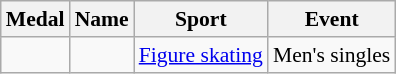<table class="wikitable sortable" style="font-size:90%">
<tr>
<th>Medal</th>
<th>Name</th>
<th>Sport</th>
<th>Event</th>
</tr>
<tr>
<td></td>
<td></td>
<td><a href='#'>Figure skating</a></td>
<td>Men's singles</td>
</tr>
</table>
